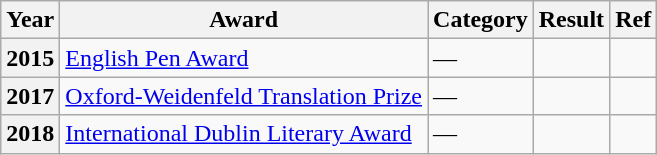<table class="wikitable">
<tr>
<th>Year</th>
<th>Award</th>
<th>Category</th>
<th>Result</th>
<th>Ref</th>
</tr>
<tr>
<th>2015</th>
<td><a href='#'>English Pen Award</a></td>
<td>—</td>
<td></td>
<td></td>
</tr>
<tr>
<th>2017</th>
<td><a href='#'>Oxford-Weidenfeld Translation Prize</a></td>
<td>—</td>
<td></td>
<td></td>
</tr>
<tr>
<th>2018</th>
<td><a href='#'>International Dublin Literary Award</a></td>
<td>—</td>
<td></td>
<td></td>
</tr>
</table>
